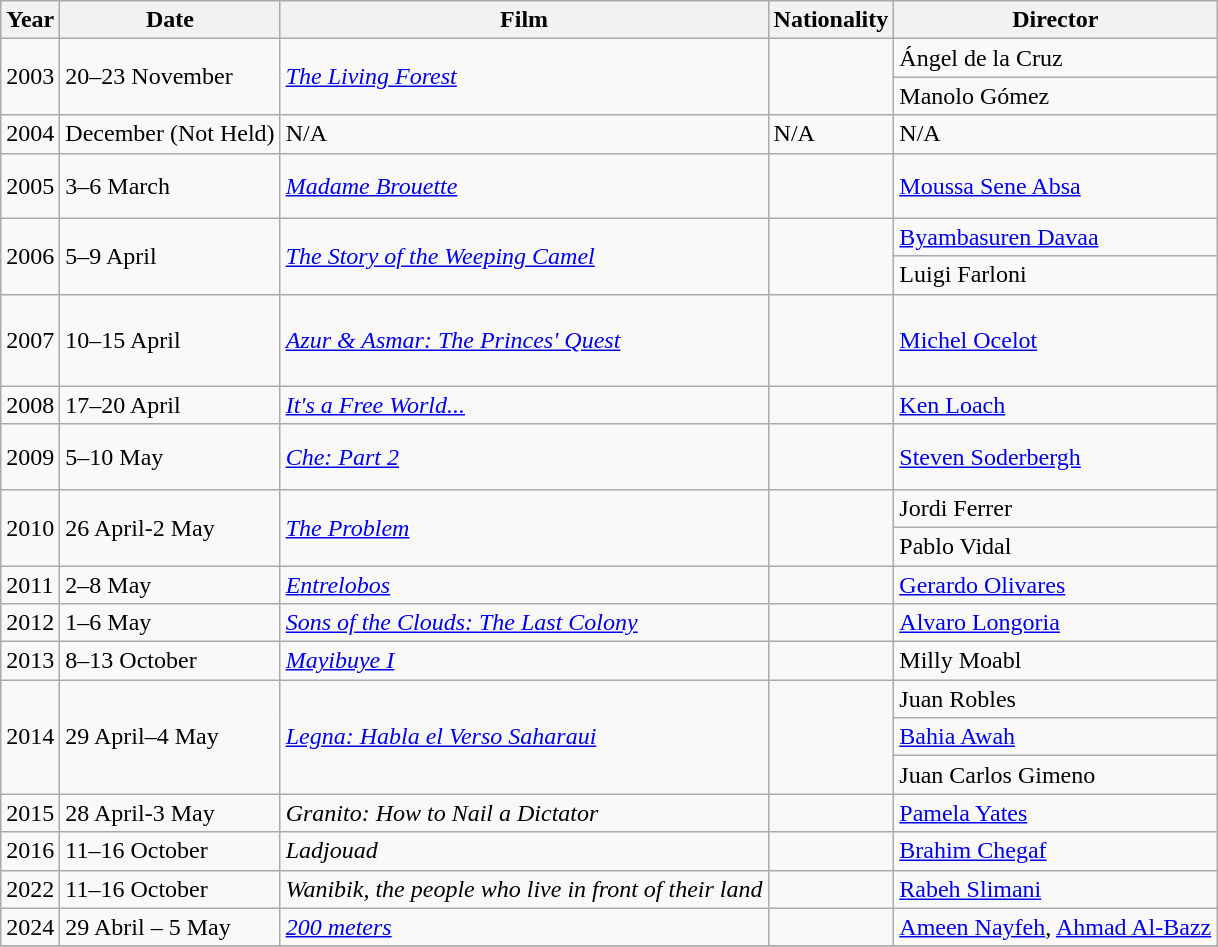<table class="wikitable">
<tr>
<th>Year</th>
<th>Date</th>
<th>Film</th>
<th>Nationality</th>
<th>Director</th>
</tr>
<tr>
<td rowspan="2">2003</td>
<td rowspan="2">20–23 November</td>
<td rowspan="2"><em><a href='#'>The Living Forest</a></em></td>
<td rowspan="2"></td>
<td>Ángel de la Cruz</td>
</tr>
<tr>
<td>Manolo Gómez</td>
</tr>
<tr>
<td>2004</td>
<td>December (Not Held)</td>
<td>N/A</td>
<td>N/A</td>
<td>N/A</td>
</tr>
<tr>
<td>2005</td>
<td>3–6 March</td>
<td><em><a href='#'>Madame Brouette</a></em></td>
<td><br><br></td>
<td><a href='#'>Moussa Sene Absa</a></td>
</tr>
<tr>
<td rowspan="2">2006</td>
<td rowspan="2">5–9 April</td>
<td rowspan="2"><em><a href='#'>The Story of the Weeping Camel</a></em></td>
<td rowspan="2"><br></td>
<td><a href='#'>Byambasuren Davaa</a></td>
</tr>
<tr>
<td>Luigi Farloni</td>
</tr>
<tr>
<td>2007</td>
<td>10–15 April</td>
<td><em><a href='#'>Azur & Asmar: The Princes' Quest</a></em></td>
<td><br><br><br></td>
<td><a href='#'>Michel Ocelot</a></td>
</tr>
<tr>
<td>2008</td>
<td>17–20 April</td>
<td><em><a href='#'>It's a Free World...</a></em></td>
<td></td>
<td><a href='#'>Ken Loach</a></td>
</tr>
<tr>
<td>2009</td>
<td>5–10 May</td>
<td><em><a href='#'>Che: Part 2</a></em></td>
<td><br><br></td>
<td><a href='#'>Steven Soderbergh</a></td>
</tr>
<tr>
<td rowspan="2">2010</td>
<td rowspan="2">26 April-2 May</td>
<td rowspan="2"><em><a href='#'>The Problem</a></em></td>
<td rowspan="2"></td>
<td>Jordi Ferrer</td>
</tr>
<tr>
<td>Pablo Vidal</td>
</tr>
<tr>
<td>2011</td>
<td>2–8 May</td>
<td><em><a href='#'>Entrelobos</a></em></td>
<td><br></td>
<td><a href='#'>Gerardo Olivares</a></td>
</tr>
<tr>
<td>2012</td>
<td>1–6 May</td>
<td><em><a href='#'>Sons of the Clouds: The Last Colony</a></em></td>
<td></td>
<td><a href='#'>Alvaro Longoria</a></td>
</tr>
<tr>
<td>2013</td>
<td>8–13 October</td>
<td><em><a href='#'>Mayibuye I</a></em></td>
<td></td>
<td>Milly Moabl</td>
</tr>
<tr>
<td rowspan="3">2014</td>
<td rowspan="3">29 April–4 May</td>
<td rowspan="3"><em><a href='#'>Legna: Habla el Verso Saharaui</a></em></td>
<td rowspan="3"><br></td>
<td>Juan Robles</td>
</tr>
<tr>
<td><a href='#'>Bahia Awah</a></td>
</tr>
<tr>
<td>Juan Carlos Gimeno</td>
</tr>
<tr>
<td>2015</td>
<td>28 April-3 May</td>
<td><em>Granito: How to Nail a Dictator</em></td>
<td></td>
<td><a href='#'>Pamela Yates</a></td>
</tr>
<tr>
<td>2016</td>
<td>11–16 October</td>
<td><em>Ladjouad</em></td>
<td></td>
<td><a href='#'>Brahim Chegaf</a></td>
</tr>
<tr>
<td>2022</td>
<td>11–16 October</td>
<td><em>Wanibik, the people who live in front of their land</em></td>
<td></td>
<td><a href='#'>Rabeh Slimani</a></td>
</tr>
<tr>
<td>2024</td>
<td>29 Abril – 5 May</td>
<td><em><a href='#'>200 meters</a></em></td>
<td></td>
<td><a href='#'>Ameen Nayfeh</a>, <a href='#'>Ahmad Al-Bazz</a></td>
</tr>
<tr>
</tr>
</table>
